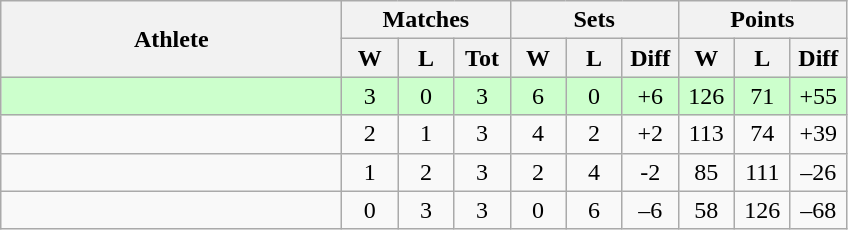<table class=wikitable style="text-align:center">
<tr>
<th rowspan=2 width=220>Athlete</th>
<th colspan=3 width=90>Matches</th>
<th colspan=3 width=90>Sets</th>
<th colspan=3 width=90>Points</th>
</tr>
<tr>
<th width=30>W</th>
<th width=30>L</th>
<th width=30>Tot</th>
<th width=30>W</th>
<th width=30>L</th>
<th width=30>Diff</th>
<th width=30>W</th>
<th width=30>L</th>
<th width=30>Diff</th>
</tr>
<tr bgcolor=ccffcc>
<td style="text-align:left"></td>
<td>3</td>
<td>0</td>
<td>3</td>
<td>6</td>
<td>0</td>
<td>+6</td>
<td>126</td>
<td>71</td>
<td>+55</td>
</tr>
<tr>
<td style="text-align:left"></td>
<td>2</td>
<td>1</td>
<td>3</td>
<td>4</td>
<td>2</td>
<td>+2</td>
<td>113</td>
<td>74</td>
<td>+39</td>
</tr>
<tr>
<td style="text-align:left"></td>
<td>1</td>
<td>2</td>
<td>3</td>
<td>2</td>
<td>4</td>
<td>-2</td>
<td>85</td>
<td>111</td>
<td>–26</td>
</tr>
<tr>
<td style="text-align:left"></td>
<td>0</td>
<td>3</td>
<td>3</td>
<td>0</td>
<td>6</td>
<td>–6</td>
<td>58</td>
<td>126</td>
<td>–68</td>
</tr>
</table>
